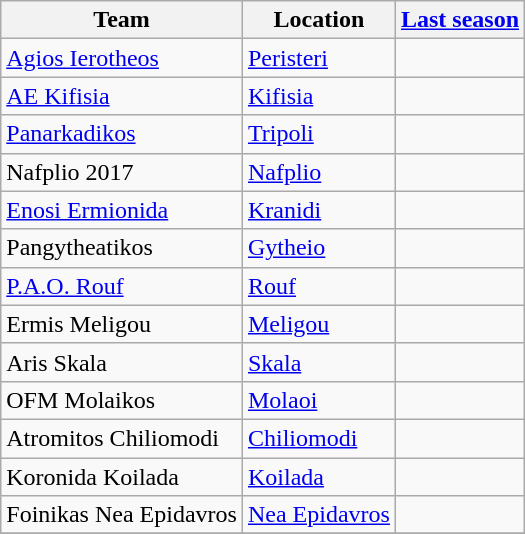<table class="wikitable sortable">
<tr>
<th>Team</th>
<th>Location</th>
<th><a href='#'>Last season</a></th>
</tr>
<tr>
<td><a href='#'>Agios Ierotheos</a></td>
<td><a href='#'>Peristeri</a></td>
<td></td>
</tr>
<tr>
<td><a href='#'>AE Kifisia</a></td>
<td><a href='#'>Kifisia</a></td>
<td></td>
</tr>
<tr>
<td><a href='#'>Panarkadikos</a></td>
<td><a href='#'>Tripoli</a></td>
<td></td>
</tr>
<tr>
<td>Nafplio 2017</td>
<td><a href='#'>Nafplio</a></td>
<td></td>
</tr>
<tr>
<td><a href='#'>Enosi Ermionida</a></td>
<td><a href='#'>Kranidi</a></td>
<td></td>
</tr>
<tr>
<td>Pangytheatikos</td>
<td><a href='#'>Gytheio</a></td>
<td></td>
</tr>
<tr>
<td><a href='#'>P.A.O. Rouf</a></td>
<td><a href='#'>Rouf</a></td>
<td></td>
</tr>
<tr>
<td>Ermis Meligou</td>
<td><a href='#'>Meligou</a></td>
<td></td>
</tr>
<tr>
<td>Aris Skala</td>
<td><a href='#'>Skala</a></td>
<td></td>
</tr>
<tr>
<td>OFM Molaikos</td>
<td><a href='#'>Molaoi</a></td>
<td></td>
</tr>
<tr>
<td>Atromitos Chiliomodi</td>
<td><a href='#'>Chiliomodi</a></td>
<td></td>
</tr>
<tr>
<td>Koronida Koilada</td>
<td><a href='#'>Koilada</a></td>
<td></td>
</tr>
<tr>
<td>Foinikas Nea Epidavros</td>
<td><a href='#'>Nea Epidavros</a></td>
<td></td>
</tr>
<tr>
</tr>
</table>
